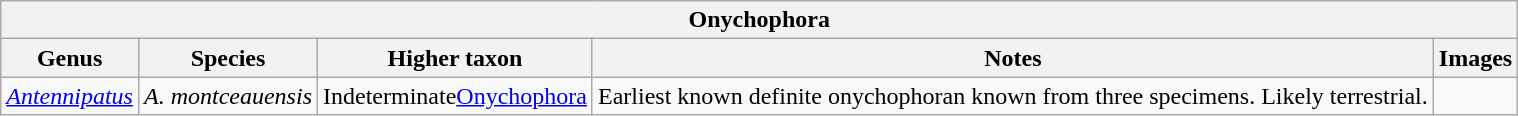<table class="wikitable sortable mw-collapsible">
<tr>
<th colspan="6" align="center">Onychophora</th>
</tr>
<tr>
<th>Genus</th>
<th>Species</th>
<th>Higher taxon</th>
<th>Notes</th>
<th>Images</th>
</tr>
<tr>
<td><em><a href='#'>Antennipatus</a></em></td>
<td><em>A. montceauensis</em></td>
<td>Indeterminate<a href='#'>Onychophora</a></td>
<td>Earliest known definite onychophoran known from three specimens. Likely terrestrial.</td>
<td></td>
</tr>
</table>
